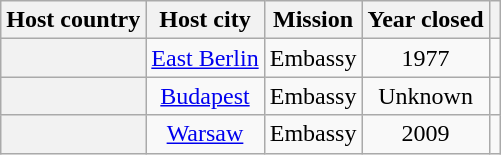<table class="wikitable plainrowheaders" style="text-align:center;">
<tr>
<th scope="col">Host country</th>
<th scope="col">Host city</th>
<th scope="col">Mission</th>
<th scope="col">Year closed</th>
<th scope="col"></th>
</tr>
<tr>
<th scope="row"></th>
<td><a href='#'>East Berlin</a></td>
<td>Embassy</td>
<td>1977</td>
<td></td>
</tr>
<tr>
<th scope="row"></th>
<td><a href='#'>Budapest</a></td>
<td>Embassy</td>
<td>Unknown</td>
<td></td>
</tr>
<tr>
<th scope="row"></th>
<td><a href='#'>Warsaw</a></td>
<td>Embassy</td>
<td>2009</td>
<td></td>
</tr>
</table>
